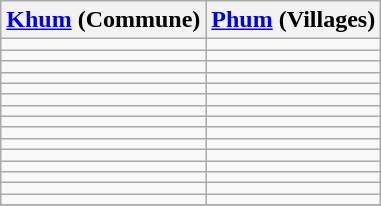<table class="wikitable">
<tr>
<th><a href='#'>Khum</a> (Commune)</th>
<th><a href='#'>Phum</a> (Villages)</th>
</tr>
<tr>
<td><strong></strong></td>
<td></td>
</tr>
<tr>
<td><strong></strong></td>
<td></td>
</tr>
<tr>
<td><strong></strong></td>
<td></td>
</tr>
<tr>
<td><strong></strong></td>
<td></td>
</tr>
<tr>
<td><strong></strong></td>
<td></td>
</tr>
<tr>
<td><strong></strong></td>
<td></td>
</tr>
<tr>
<td><strong></strong></td>
<td></td>
</tr>
<tr>
<td><strong></strong></td>
<td></td>
</tr>
<tr>
<td><strong></strong></td>
<td></td>
</tr>
<tr>
<td><strong></strong></td>
<td></td>
</tr>
<tr>
<td><strong></strong></td>
<td></td>
</tr>
<tr>
<td><strong></strong></td>
<td></td>
</tr>
<tr>
<td><strong></strong></td>
<td></td>
</tr>
<tr>
<td><strong></strong></td>
<td></td>
</tr>
<tr>
<td><strong></strong></td>
<td></td>
</tr>
<tr>
</tr>
</table>
